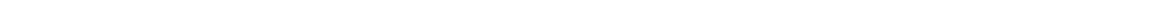<table style="width:70%; text-align:center;">
<tr style="color:white;">
<td style="background:"><strong>1</strong></td>
<td style="background:"><strong>1</strong></td>
<td style="background:"><strong>1</strong></td>
<td style="background:"><strong>1</strong></td>
<td style="background:"><strong>1</strong></td>
<td style="background:"><strong>1</strong></td>
<td style="background:"><strong>1</strong></td>
<td style="background:"><strong>2</strong></td>
</tr>
</table>
